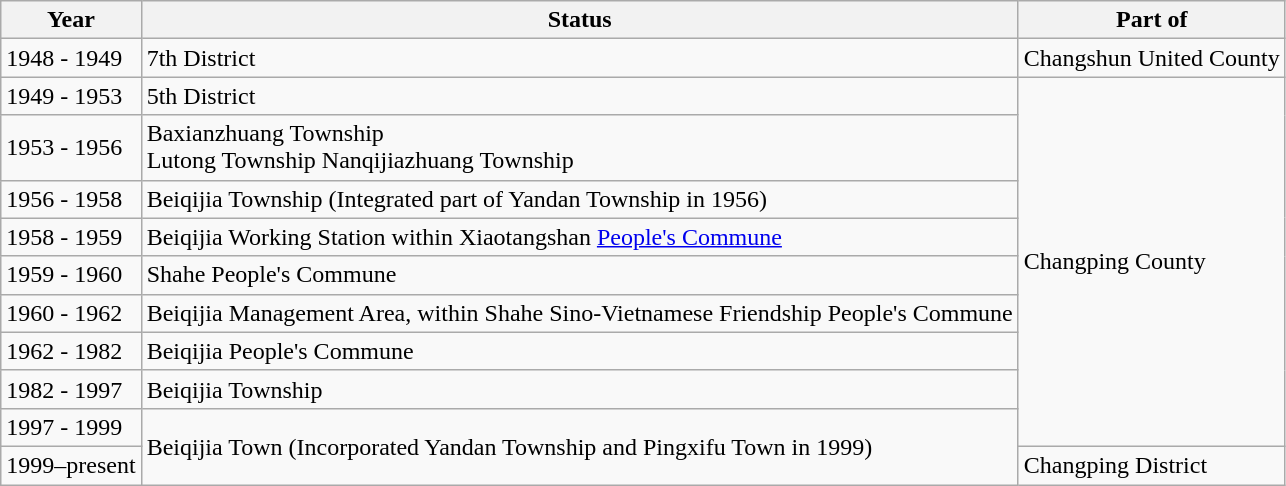<table class="wikitable">
<tr>
<th>Year</th>
<th>Status</th>
<th>Part of</th>
</tr>
<tr>
<td>1948 - 1949</td>
<td>7th District</td>
<td>Changshun United County</td>
</tr>
<tr>
<td>1949 - 1953</td>
<td>5th District</td>
<td rowspan="9">Changping County</td>
</tr>
<tr>
<td>1953 - 1956</td>
<td>Baxianzhuang Township<br>Lutong Township
Nanqijiazhuang Township</td>
</tr>
<tr>
<td>1956 - 1958</td>
<td>Beiqijia Township (Integrated part of Yandan Township in 1956)</td>
</tr>
<tr>
<td>1958 - 1959</td>
<td>Beiqijia Working Station within Xiaotangshan <a href='#'>People's Commune</a></td>
</tr>
<tr>
<td>1959 - 1960</td>
<td>Shahe People's Commune</td>
</tr>
<tr>
<td>1960 - 1962</td>
<td>Beiqijia Management Area, within Shahe Sino-Vietnamese Friendship People's Commune</td>
</tr>
<tr>
<td>1962 - 1982</td>
<td>Beiqijia People's Commune</td>
</tr>
<tr>
<td>1982 - 1997</td>
<td>Beiqijia Township</td>
</tr>
<tr>
<td>1997 - 1999</td>
<td rowspan="2">Beiqijia Town (Incorporated Yandan Township and Pingxifu Town in 1999)</td>
</tr>
<tr>
<td>1999–present</td>
<td>Changping District</td>
</tr>
</table>
